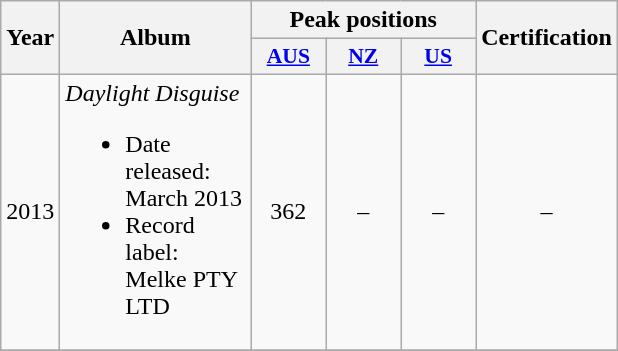<table class="wikitable">
<tr>
<th align="center" rowspan="2" width="10">Year</th>
<th align="center" rowspan="2" width="120">Album</th>
<th align="center" colspan="3" width="20">Peak positions</th>
<th align="center" rowspan="2" width="70">Certification</th>
</tr>
<tr>
<th scope="col" style="width:3em;font-size:90%;"><a href='#'>AUS</a><br></th>
<th scope="col" style="width:3em;font-size:90%;"><a href='#'>NZ</a><br></th>
<th scope="col" style="width:3em;font-size:90%;"><a href='#'>US</a><br></th>
</tr>
<tr>
<td style="text-align:center;">2013</td>
<td><em>Daylight Disguise</em><br><ul><li>Date released: March 2013</li><li>Record label: Melke PTY LTD</li></ul></td>
<td style="text-align:center;">362</td>
<td style="text-align:center;">–</td>
<td style="text-align:center;">–</td>
<td style="text-align:center;">–</td>
</tr>
<tr>
</tr>
</table>
